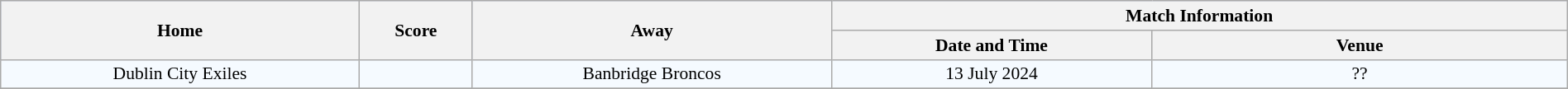<table class="wikitable" border=1 style="border-collapse:collapse; font-size:90%; text-align:center;" cellpadding=3 cellspacing=0 width=100%>
<tr style="background:#C1D8ff;">
<th rowspan="2" width="19%">Home</th>
<th rowspan="2" width="6%">Score</th>
<th rowspan="2" width="19%">Away</th>
<th colspan="4">Match Information</th>
</tr>
<tr style="background:#CCCCCC;">
<th width="17%">Date and Time</th>
<th width="22%">Venue</th>
</tr>
<tr bgcolor="#F5FAFF">
<td>Dublin City Exiles</td>
<td></td>
<td>Banbridge Broncos</td>
<td>13 July 2024</td>
<td>??</td>
</tr>
<tr bgcolor="#F5FAFF">
</tr>
</table>
